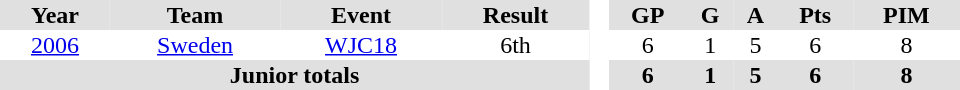<table border="0" cellpadding="1" cellspacing="0" style="text-align:center; width:40em">
<tr ALIGN="center" bgcolor="#e0e0e0">
<th>Year</th>
<th>Team</th>
<th>Event</th>
<th>Result</th>
<th rowspan="99" bgcolor="#ffffff"> </th>
<th>GP</th>
<th>G</th>
<th>A</th>
<th>Pts</th>
<th>PIM</th>
</tr>
<tr>
<td><a href='#'>2006</a></td>
<td><a href='#'>Sweden</a></td>
<td><a href='#'>WJC18</a></td>
<td>6th</td>
<td>6</td>
<td>1</td>
<td>5</td>
<td>6</td>
<td>8</td>
</tr>
<tr bgcolor="#e0e0e0">
<th colspan="4">Junior totals</th>
<th>6</th>
<th>1</th>
<th>5</th>
<th>6</th>
<th>8</th>
</tr>
</table>
